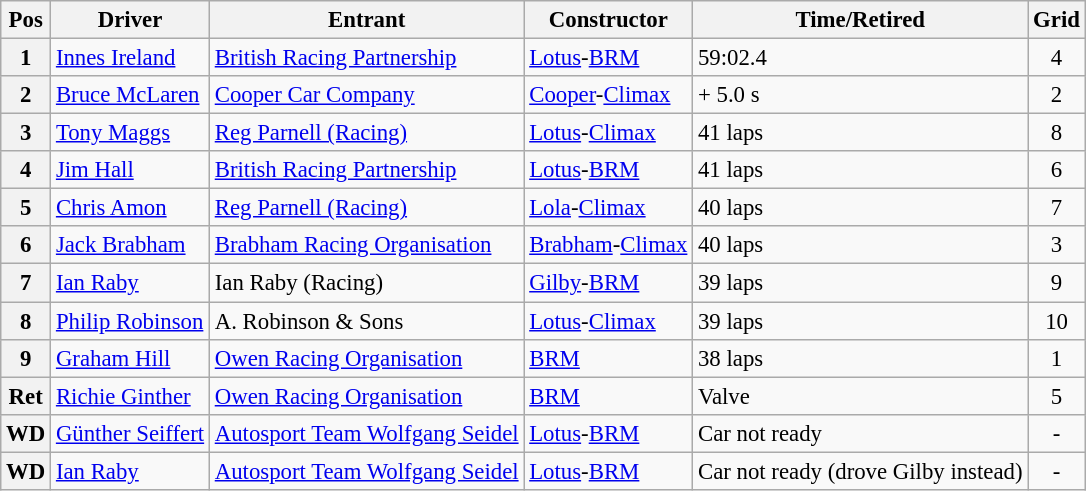<table class="wikitable" style="font-size: 95%;">
<tr>
<th>Pos</th>
<th>Driver</th>
<th>Entrant</th>
<th>Constructor</th>
<th>Time/Retired</th>
<th>Grid</th>
</tr>
<tr>
<th>1</th>
<td> <a href='#'>Innes Ireland</a></td>
<td><a href='#'>British Racing Partnership</a></td>
<td><a href='#'>Lotus</a>-<a href='#'>BRM</a></td>
<td>59:02.4</td>
<td style="text-align:center">4</td>
</tr>
<tr>
<th>2</th>
<td> <a href='#'>Bruce McLaren</a></td>
<td><a href='#'>Cooper Car Company</a></td>
<td><a href='#'>Cooper</a>-<a href='#'>Climax</a></td>
<td>+ 5.0 s</td>
<td style="text-align:center">2</td>
</tr>
<tr>
<th>3</th>
<td> <a href='#'>Tony Maggs</a></td>
<td><a href='#'>Reg Parnell (Racing)</a></td>
<td><a href='#'>Lotus</a>-<a href='#'>Climax</a></td>
<td>41 laps</td>
<td style="text-align:center">8</td>
</tr>
<tr>
<th>4</th>
<td> <a href='#'>Jim Hall</a></td>
<td><a href='#'>British Racing Partnership</a></td>
<td><a href='#'>Lotus</a>-<a href='#'>BRM</a></td>
<td>41 laps</td>
<td style="text-align:center">6</td>
</tr>
<tr>
<th>5</th>
<td> <a href='#'>Chris Amon</a></td>
<td><a href='#'>Reg Parnell (Racing)</a></td>
<td><a href='#'>Lola</a>-<a href='#'>Climax</a></td>
<td>40 laps</td>
<td style="text-align:center">7</td>
</tr>
<tr>
<th>6</th>
<td> <a href='#'>Jack Brabham</a></td>
<td><a href='#'>Brabham Racing Organisation</a></td>
<td><a href='#'>Brabham</a>-<a href='#'>Climax</a></td>
<td>40 laps</td>
<td style="text-align:center">3</td>
</tr>
<tr>
<th>7</th>
<td> <a href='#'>Ian Raby</a></td>
<td>Ian Raby (Racing)</td>
<td><a href='#'>Gilby</a>-<a href='#'>BRM</a></td>
<td>39 laps</td>
<td style="text-align:center">9</td>
</tr>
<tr>
<th>8</th>
<td> <a href='#'>Philip Robinson</a></td>
<td>A. Robinson & Sons</td>
<td><a href='#'>Lotus</a>-<a href='#'>Climax</a></td>
<td>39 laps</td>
<td style="text-align:center">10</td>
</tr>
<tr>
<th>9</th>
<td> <a href='#'>Graham Hill</a></td>
<td><a href='#'>Owen Racing Organisation</a></td>
<td><a href='#'>BRM</a></td>
<td>38 laps</td>
<td style="text-align:center">1</td>
</tr>
<tr>
<th>Ret</th>
<td> <a href='#'>Richie Ginther</a></td>
<td><a href='#'>Owen Racing Organisation</a></td>
<td><a href='#'>BRM</a></td>
<td>Valve</td>
<td style="text-align:center">5</td>
</tr>
<tr>
<th>WD</th>
<td> <a href='#'>Günther Seiffert</a></td>
<td><a href='#'>Autosport Team Wolfgang Seidel</a></td>
<td><a href='#'>Lotus</a>-<a href='#'>BRM</a></td>
<td>Car not ready</td>
<td style="text-align:center">-</td>
</tr>
<tr>
<th>WD</th>
<td> <a href='#'>Ian Raby</a></td>
<td><a href='#'>Autosport Team Wolfgang Seidel</a></td>
<td><a href='#'>Lotus</a>-<a href='#'>BRM</a></td>
<td>Car not ready (drove Gilby instead)</td>
<td style="text-align:center">-</td>
</tr>
</table>
